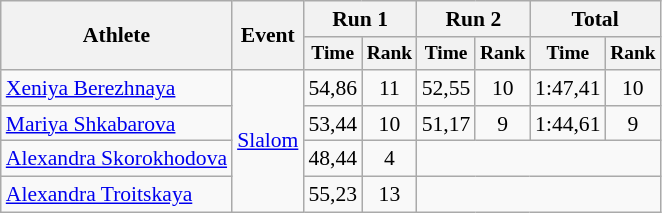<table class="wikitable" style="font-size:90%">
<tr>
<th rowspan=2>Athlete</th>
<th rowspan=2>Event</th>
<th colspan=2>Run 1</th>
<th colspan=2>Run 2</th>
<th colspan=2>Total</th>
</tr>
<tr style="font-size:90%">
<th>Time</th>
<th>Rank</th>
<th>Time</th>
<th>Rank</th>
<th>Time</th>
<th>Rank</th>
</tr>
<tr align=center>
<td align=left><a href='#'>Xeniya Berezhnaya</a></td>
<td align=left rowspan=4><a href='#'>Slalom</a></td>
<td>54,86</td>
<td>11</td>
<td>52,55</td>
<td>10</td>
<td>1:47,41</td>
<td>10</td>
</tr>
<tr align=center>
<td align=left><a href='#'>Mariya Shkabarova</a></td>
<td>53,44</td>
<td>10</td>
<td>51,17</td>
<td>9</td>
<td>1:44,61</td>
<td>9</td>
</tr>
<tr align=center>
<td align=left><a href='#'>Alexandra Skorokhodova</a></td>
<td>48,44</td>
<td>4</td>
<td colspan="4"></td>
</tr>
<tr align=center>
<td align=left><a href='#'>Alexandra Troitskaya</a></td>
<td>55,23</td>
<td>13</td>
<td colspan="4"></td>
</tr>
</table>
